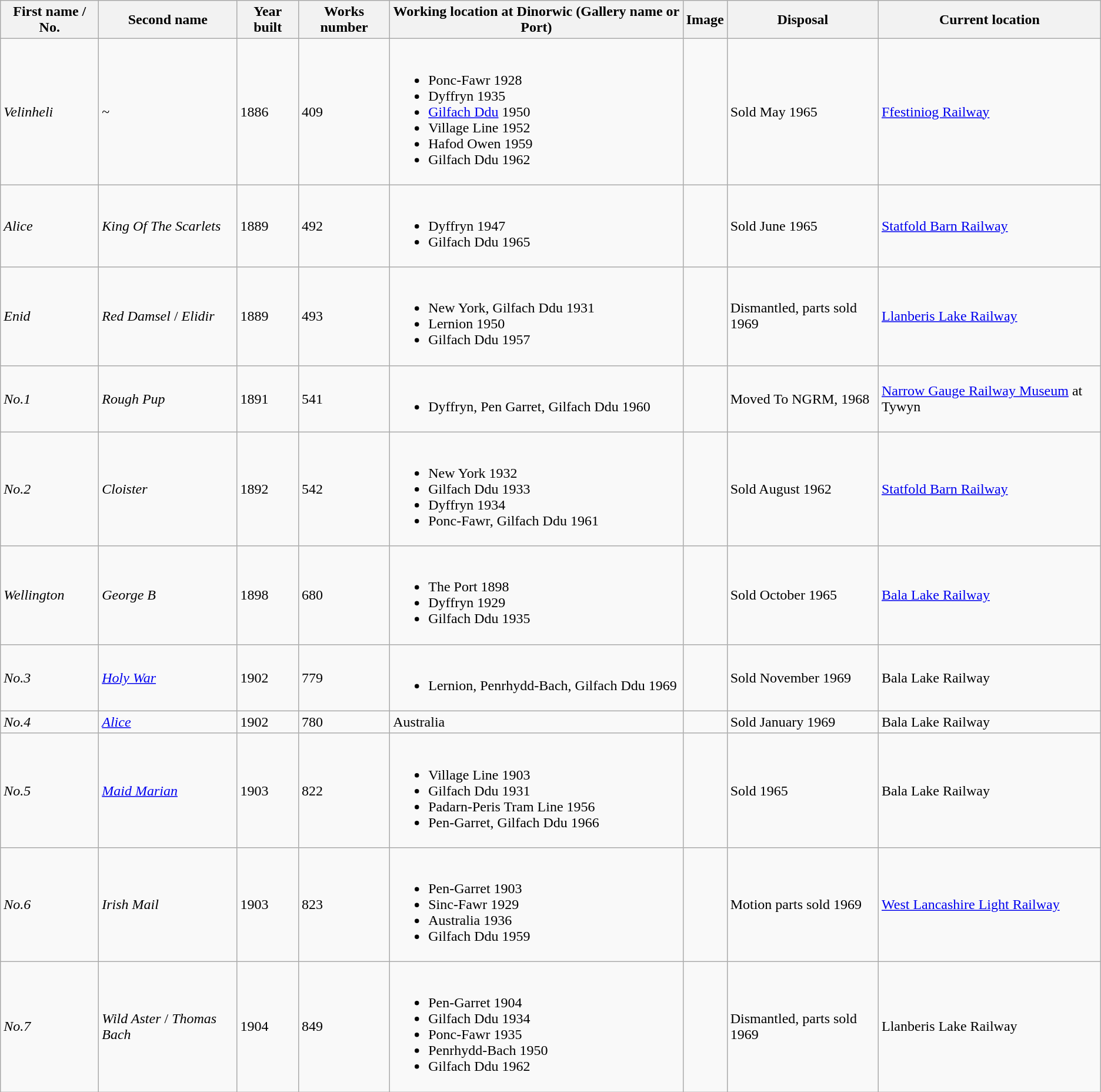<table class="wikitable sortable">
<tr>
<th>First name / No.</th>
<th>Second name</th>
<th>Year built</th>
<th>Works number</th>
<th>Working location at Dinorwic (Gallery name or Port)</th>
<th>Image</th>
<th>Disposal</th>
<th>Current location</th>
</tr>
<tr>
<td><em>Velinheli</em></td>
<td>~</td>
<td>1886</td>
<td>409</td>
<td><br><ul><li>Ponc-Fawr 1928</li><li>Dyffryn 1935</li><li><a href='#'>Gilfach Ddu</a> 1950</li><li>Village Line 1952</li><li>Hafod Owen 1959</li><li>Gilfach Ddu 1962</li></ul></td>
<td></td>
<td>Sold May 1965</td>
<td><a href='#'>Ffestiniog Railway</a></td>
</tr>
<tr>
<td><em>Alice</em></td>
<td><em>King Of The Scarlets</em></td>
<td>1889</td>
<td>492</td>
<td><br><ul><li>Dyffryn 1947</li><li>Gilfach Ddu 1965</li></ul></td>
<td></td>
<td>Sold June 1965</td>
<td><a href='#'>Statfold Barn Railway</a></td>
</tr>
<tr>
<td><em>Enid</em></td>
<td><em>Red Damsel</em> / <em>Elidir</em></td>
<td>1889</td>
<td>493</td>
<td><br><ul><li>New York, Gilfach Ddu 1931</li><li>Lernion 1950</li><li>Gilfach Ddu 1957</li></ul></td>
<td></td>
<td>Dismantled, parts sold 1969</td>
<td><a href='#'>Llanberis Lake Railway</a></td>
</tr>
<tr>
<td><em>No.1</em></td>
<td><em>Rough Pup</em></td>
<td>1891</td>
<td>541</td>
<td><br><ul><li>Dyffryn, Pen Garret, Gilfach Ddu 1960</li></ul></td>
<td></td>
<td>Moved To NGRM, 1968</td>
<td><a href='#'>Narrow Gauge Railway Museum</a> at Tywyn</td>
</tr>
<tr>
<td><em>No.2</em></td>
<td><em>Cloister</em></td>
<td>1892</td>
<td>542</td>
<td><br><ul><li>New York 1932</li><li>Gilfach Ddu 1933</li><li>Dyffryn 1934</li><li>Ponc-Fawr, Gilfach Ddu 1961</li></ul></td>
<td></td>
<td>Sold August 1962</td>
<td><a href='#'>Statfold Barn Railway</a></td>
</tr>
<tr>
<td><em>Wellington</em></td>
<td><em>George B</em></td>
<td>1898</td>
<td>680</td>
<td><br><ul><li>The Port 1898</li><li>Dyffryn 1929</li><li>Gilfach Ddu 1935</li></ul></td>
<td></td>
<td>Sold October 1965</td>
<td><a href='#'>Bala Lake Railway</a></td>
</tr>
<tr>
<td><em>No.3</em></td>
<td><em><a href='#'>Holy War</a></em></td>
<td>1902</td>
<td>779</td>
<td><br><ul><li>Lernion, Penrhydd-Bach, Gilfach Ddu 1969</li></ul></td>
<td></td>
<td>Sold November 1969</td>
<td>Bala Lake Railway</td>
</tr>
<tr>
<td><em>No.4</em></td>
<td><em><a href='#'>Alice</a></em></td>
<td>1902</td>
<td>780</td>
<td>Australia</td>
<td></td>
<td>Sold January 1969</td>
<td>Bala Lake Railway</td>
</tr>
<tr>
<td><em>No.5</em></td>
<td><em><a href='#'>Maid Marian</a></em></td>
<td>1903</td>
<td>822</td>
<td><br><ul><li>Village Line 1903</li><li>Gilfach Ddu 1931</li><li>Padarn-Peris Tram Line 1956</li><li>Pen-Garret, Gilfach Ddu 1966</li></ul></td>
<td></td>
<td>Sold 1965</td>
<td>Bala Lake Railway</td>
</tr>
<tr>
<td><em>No.6</em></td>
<td><em>Irish Mail</em></td>
<td>1903</td>
<td>823</td>
<td><br><ul><li>Pen-Garret 1903</li><li>Sinc-Fawr 1929</li><li>Australia 1936</li><li>Gilfach Ddu 1959</li></ul></td>
<td></td>
<td>Motion parts sold 1969</td>
<td><a href='#'>West Lancashire Light Railway</a></td>
</tr>
<tr>
<td><em>No.7</em></td>
<td><em>Wild Aster</em> / <em>Thomas Bach</em></td>
<td>1904</td>
<td>849</td>
<td><br><ul><li>Pen-Garret 1904</li><li>Gilfach Ddu 1934</li><li>Ponc-Fawr 1935</li><li>Penrhydd-Bach 1950</li><li>Gilfach Ddu 1962</li></ul></td>
<td></td>
<td>Dismantled, parts sold 1969</td>
<td>Llanberis Lake Railway</td>
</tr>
</table>
